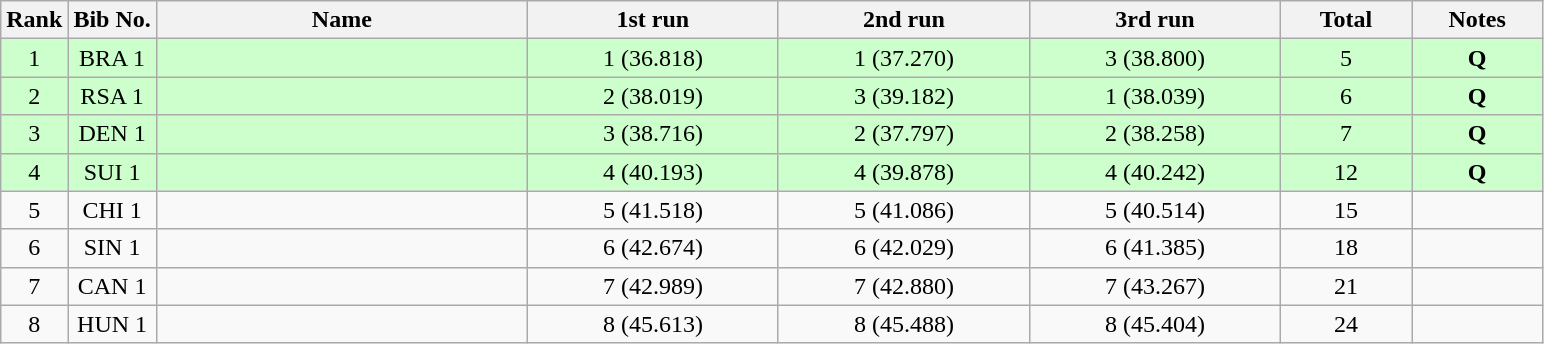<table class="wikitable" style="text-align:center;">
<tr>
<th>Rank</th>
<th>Bib No.</th>
<th style="width:15em">Name</th>
<th style="width:10em">1st run</th>
<th style="width:10em">2nd run</th>
<th style="width:10em">3rd run</th>
<th style="width:5em">Total</th>
<th style="width:5em">Notes</th>
</tr>
<tr bgcolor=ccffcc>
<td>1</td>
<td>BRA 1</td>
<td align=left></td>
<td>1 (36.818)</td>
<td>1 (37.270)</td>
<td>3 (38.800)</td>
<td>5</td>
<td><strong>Q</strong></td>
</tr>
<tr bgcolor=ccffcc>
<td>2</td>
<td>RSA 1</td>
<td align=left></td>
<td>2 (38.019)</td>
<td>3 (39.182)</td>
<td>1 (38.039)</td>
<td>6</td>
<td><strong>Q</strong></td>
</tr>
<tr bgcolor=ccffcc>
<td>3</td>
<td>DEN 1</td>
<td align=left></td>
<td>3 (38.716)</td>
<td>2 (37.797)</td>
<td>2 (38.258)</td>
<td>7</td>
<td><strong>Q</strong></td>
</tr>
<tr bgcolor=ccffcc>
<td>4</td>
<td>SUI 1</td>
<td align=left></td>
<td>4 (40.193)</td>
<td>4 (39.878)</td>
<td>4 (40.242)</td>
<td>12</td>
<td><strong>Q</strong></td>
</tr>
<tr>
<td>5</td>
<td>CHI 1</td>
<td align=left></td>
<td>5 (41.518)</td>
<td>5 (41.086)</td>
<td>5 (40.514)</td>
<td>15</td>
<td></td>
</tr>
<tr>
<td>6</td>
<td>SIN 1</td>
<td align=left></td>
<td>6 (42.674)</td>
<td>6 (42.029)</td>
<td>6 (41.385)</td>
<td>18</td>
<td></td>
</tr>
<tr>
<td>7</td>
<td>CAN 1</td>
<td align=left></td>
<td>7 (42.989)</td>
<td>7 (42.880)</td>
<td>7 (43.267)</td>
<td>21</td>
<td></td>
</tr>
<tr>
<td>8</td>
<td>HUN 1</td>
<td align=left></td>
<td>8 (45.613)</td>
<td>8 (45.488)</td>
<td>8 (45.404)</td>
<td>24</td>
<td></td>
</tr>
</table>
